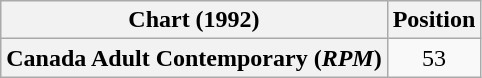<table class="wikitable plainrowheaders" style="text-align:center">
<tr>
<th>Chart (1992)</th>
<th>Position</th>
</tr>
<tr>
<th scope="row">Canada Adult Contemporary (<em>RPM</em>)</th>
<td>53</td>
</tr>
</table>
